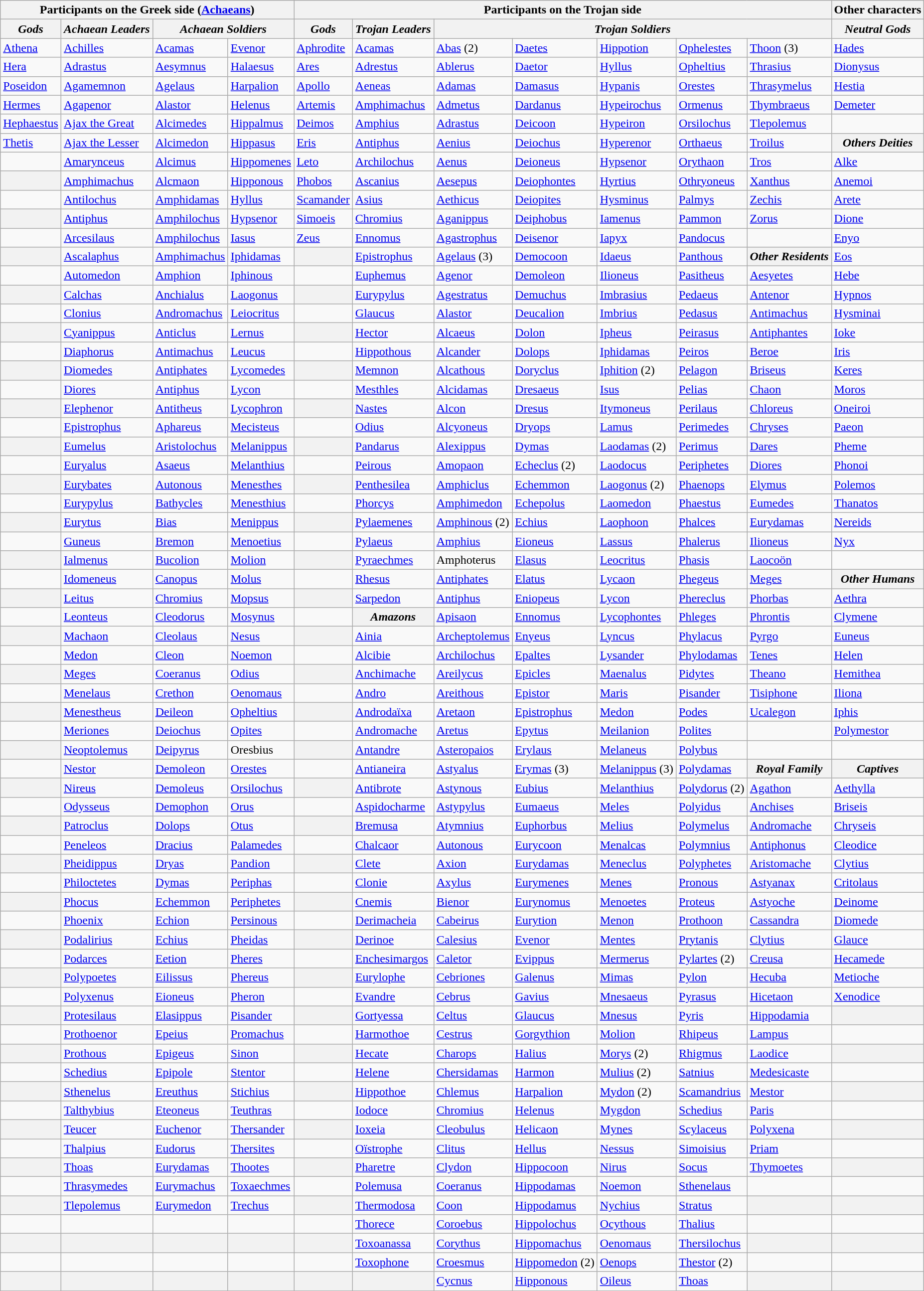<table class="wikitable">
<tr>
<th colspan="4"><strong>Participants on the Greek side (<a href='#'>Achaeans</a>)</strong></th>
<th colspan="7"><strong>Participants on the Trojan side</strong></th>
<th>Other characters</th>
</tr>
<tr>
<th colspan="1"><strong><em>Gods</em></strong></th>
<th colspan="1"><em>Achaean Leaders</em></th>
<th colspan="2"><em>Achaean Soldiers</em></th>
<th colspan="1"><strong><em>Gods</em></strong></th>
<th colspan="1"><em>Trojan Leaders</em></th>
<th colspan="5"><em>Trojan Soldiers</em></th>
<th><em>Neutral Gods</em></th>
</tr>
<tr>
<td><a href='#'>Athena</a></td>
<td><a href='#'>Achilles</a></td>
<td><a href='#'>Acamas</a></td>
<td><a href='#'>Evenor</a></td>
<td><a href='#'>Aphrodite</a></td>
<td><a href='#'>Acamas</a></td>
<td><a href='#'>Abas</a> (2)</td>
<td><a href='#'>Daetes</a></td>
<td><a href='#'>Hippotion</a></td>
<td><a href='#'>Ophelestes</a></td>
<td><a href='#'>Thoon</a> (3)</td>
<td><a href='#'>Hades</a></td>
</tr>
<tr>
<td><a href='#'>Hera</a></td>
<td><a href='#'>Adrastus</a></td>
<td><a href='#'>Aesymnus</a></td>
<td><a href='#'>Halaesus</a></td>
<td><a href='#'>Ares</a></td>
<td><a href='#'>Adrestus</a></td>
<td><a href='#'>Ablerus</a></td>
<td><a href='#'>Daetor</a></td>
<td><a href='#'>Hyllus</a></td>
<td><a href='#'>Opheltius</a></td>
<td><a href='#'>Thrasius</a></td>
<td><a href='#'>Dionysus</a></td>
</tr>
<tr>
<td><a href='#'>Poseidon</a></td>
<td><a href='#'>Agamemnon</a></td>
<td><a href='#'>Agelaus</a></td>
<td><a href='#'>Harpalion</a></td>
<td><a href='#'>Apollo</a></td>
<td><a href='#'>Aeneas</a></td>
<td><a href='#'>Adamas</a></td>
<td><a href='#'>Damasus</a></td>
<td><a href='#'>Hypanis</a></td>
<td><a href='#'>Orestes</a></td>
<td><a href='#'>Thrasymelus</a></td>
<td><a href='#'>Hestia</a></td>
</tr>
<tr>
<td><a href='#'>Hermes</a></td>
<td><a href='#'>Agapenor</a></td>
<td><a href='#'>Alastor</a></td>
<td><a href='#'>Helenus</a></td>
<td><a href='#'>Artemis</a></td>
<td><a href='#'>Amphimachus</a></td>
<td><a href='#'>Admetus</a></td>
<td><a href='#'>Dardanus</a></td>
<td><a href='#'>Hypeirochus</a></td>
<td><a href='#'>Ormenus</a></td>
<td><a href='#'>Thymbraeus</a></td>
<td><a href='#'>Demeter</a></td>
</tr>
<tr>
<td><a href='#'>Hephaestus</a></td>
<td><a href='#'>Ajax the Great</a></td>
<td><a href='#'>Alcimedes</a></td>
<td><a href='#'>Hippalmus</a></td>
<td><a href='#'>Deimos</a></td>
<td><a href='#'>Amphius</a></td>
<td><a href='#'>Adrastus</a></td>
<td><a href='#'>Deicoon</a></td>
<td><a href='#'>Hypeiron</a></td>
<td><a href='#'>Orsilochus</a></td>
<td><a href='#'>Tlepolemus</a></td>
<td></td>
</tr>
<tr>
<td><a href='#'>Thetis</a></td>
<td><a href='#'>Ajax the Lesser</a></td>
<td><a href='#'>Alcimedon</a></td>
<td><a href='#'>Hippasus</a></td>
<td><a href='#'>Eris</a></td>
<td><a href='#'>Antiphus</a></td>
<td><a href='#'>Aenius</a></td>
<td><a href='#'>Deiochus</a></td>
<td><a href='#'>Hyperenor</a></td>
<td><a href='#'>Orthaeus</a></td>
<td><a href='#'>Troilus</a></td>
<th><em>Others Deities</em></th>
</tr>
<tr>
<td></td>
<td><a href='#'>Amarynceus</a></td>
<td><a href='#'>Alcimus</a></td>
<td><a href='#'>Hippomenes</a></td>
<td><a href='#'>Leto</a></td>
<td><a href='#'>Archilochus</a></td>
<td><a href='#'>Aenus</a></td>
<td><a href='#'>Deioneus</a></td>
<td><a href='#'>Hypsenor</a></td>
<td><a href='#'>Orythaon</a></td>
<td><a href='#'>Tros</a></td>
<td><a href='#'>Alke</a></td>
</tr>
<tr>
<th></th>
<td><a href='#'>Amphimachus</a></td>
<td><a href='#'>Alcmaon</a></td>
<td><a href='#'>Hipponous</a></td>
<td><a href='#'>Phobos</a></td>
<td><a href='#'>Ascanius</a></td>
<td><a href='#'>Aesepus</a></td>
<td><a href='#'>Deiophontes</a></td>
<td><a href='#'>Hyrtius</a></td>
<td><a href='#'>Othryoneus</a></td>
<td><a href='#'>Xanthus</a></td>
<td><a href='#'>Anemoi</a></td>
</tr>
<tr>
<td></td>
<td><a href='#'>Antilochus</a></td>
<td><a href='#'>Amphidamas</a></td>
<td><a href='#'>Hyllus</a></td>
<td><a href='#'>Scamander</a></td>
<td><a href='#'>Asius</a></td>
<td><a href='#'>Aethicus</a></td>
<td><a href='#'>Deiopites</a></td>
<td><a href='#'>Hysminus</a></td>
<td><a href='#'>Palmys</a></td>
<td><a href='#'>Zechis</a></td>
<td><a href='#'>Arete</a></td>
</tr>
<tr>
<th></th>
<td><a href='#'>Antiphus</a></td>
<td><a href='#'>Amphilochus</a></td>
<td><a href='#'>Hypsenor</a></td>
<td><a href='#'>Simoeis</a></td>
<td><a href='#'>Chromius</a></td>
<td><a href='#'>Aganippus</a></td>
<td><a href='#'>Deiphobus</a></td>
<td><a href='#'>Iamenus</a></td>
<td><a href='#'>Pammon</a></td>
<td><a href='#'>Zorus</a></td>
<td><a href='#'>Dione</a></td>
</tr>
<tr>
<td></td>
<td><a href='#'>Arcesilaus</a></td>
<td><a href='#'>Amphilochus</a></td>
<td><a href='#'>Iasus</a></td>
<td><a href='#'>Zeus</a></td>
<td><a href='#'>Ennomus</a></td>
<td><a href='#'>Agastrophus</a></td>
<td><a href='#'>Deisenor</a></td>
<td><a href='#'>Iapyx</a></td>
<td><a href='#'>Pandocus</a></td>
<td></td>
<td><a href='#'>Enyo</a></td>
</tr>
<tr>
<th></th>
<td><a href='#'>Ascalaphus</a></td>
<td><a href='#'>Amphimachus</a></td>
<td><a href='#'>Iphidamas</a></td>
<th></th>
<td><a href='#'>Epistrophus</a></td>
<td><a href='#'>Agelaus</a> (3)</td>
<td><a href='#'>Democoon</a></td>
<td><a href='#'>Idaeus</a></td>
<td><a href='#'>Panthous</a></td>
<th><em>Other Residents</em></th>
<td><a href='#'>Eos</a></td>
</tr>
<tr>
<td></td>
<td><a href='#'>Automedon</a></td>
<td><a href='#'>Amphion</a></td>
<td><a href='#'>Iphinous</a></td>
<td></td>
<td><a href='#'>Euphemus</a></td>
<td><a href='#'>Agenor</a></td>
<td><a href='#'>Demoleon</a></td>
<td><a href='#'>Ilioneus</a></td>
<td><a href='#'>Pasitheus</a></td>
<td><a href='#'>Aesyetes</a></td>
<td><a href='#'>Hebe</a></td>
</tr>
<tr>
<th></th>
<td><a href='#'>Calchas</a></td>
<td><a href='#'>Anchialus</a></td>
<td><a href='#'>Laogonus</a></td>
<th></th>
<td><a href='#'>Eurypylus</a></td>
<td><a href='#'>Agestratus</a></td>
<td><a href='#'>Demuchus</a></td>
<td><a href='#'>Imbrasius</a></td>
<td><a href='#'>Pedaeus</a></td>
<td><a href='#'>Antenor</a></td>
<td><a href='#'>Hypnos</a></td>
</tr>
<tr>
<td></td>
<td><a href='#'>Clonius</a></td>
<td><a href='#'>Andromachus</a></td>
<td><a href='#'>Leiocritus</a></td>
<td></td>
<td><a href='#'>Glaucus</a></td>
<td><a href='#'>Alastor</a></td>
<td><a href='#'>Deucalion</a></td>
<td><a href='#'>Imbrius</a></td>
<td><a href='#'>Pedasus</a></td>
<td><a href='#'>Antimachus</a></td>
<td><a href='#'>Hysminai</a></td>
</tr>
<tr>
<th></th>
<td><a href='#'>Cyanippus</a></td>
<td><a href='#'>Anticlus</a></td>
<td><a href='#'>Lernus</a></td>
<th></th>
<td><a href='#'>Hector</a></td>
<td><a href='#'>Alcaeus</a></td>
<td><a href='#'>Dolon</a></td>
<td><a href='#'>Ipheus</a></td>
<td><a href='#'>Peirasus</a></td>
<td><a href='#'>Antiphantes</a></td>
<td><a href='#'>Ioke</a></td>
</tr>
<tr>
<td></td>
<td><a href='#'>Diaphorus</a></td>
<td><a href='#'>Antimachus</a></td>
<td><a href='#'>Leucus</a></td>
<td></td>
<td><a href='#'>Hippothous</a></td>
<td><a href='#'>Alcander</a></td>
<td><a href='#'>Dolops</a></td>
<td><a href='#'>Iphidamas</a></td>
<td><a href='#'>Peiros</a></td>
<td><a href='#'>Beroe</a></td>
<td><a href='#'>Iris</a></td>
</tr>
<tr>
<th></th>
<td><a href='#'>Diomedes</a></td>
<td><a href='#'>Antiphates</a></td>
<td><a href='#'>Lycomedes</a></td>
<th></th>
<td><a href='#'>Memnon</a></td>
<td><a href='#'>Alcathous</a></td>
<td><a href='#'>Doryclus</a></td>
<td><a href='#'>Iphition</a> (2)</td>
<td><a href='#'>Pelagon</a></td>
<td><a href='#'>Briseus</a></td>
<td><a href='#'>Keres</a></td>
</tr>
<tr>
<td></td>
<td><a href='#'>Diores</a></td>
<td><a href='#'>Antiphus</a></td>
<td><a href='#'>Lycon</a></td>
<td></td>
<td><a href='#'>Mesthles</a></td>
<td><a href='#'>Alcidamas</a></td>
<td><a href='#'>Dresaeus</a></td>
<td><a href='#'>Isus</a></td>
<td><a href='#'>Pelias</a></td>
<td><a href='#'>Chaon</a></td>
<td><a href='#'>Moros</a></td>
</tr>
<tr>
<th></th>
<td><a href='#'>Elephenor</a></td>
<td><a href='#'>Antitheus</a></td>
<td><a href='#'>Lycophron</a></td>
<th></th>
<td><a href='#'>Nastes</a></td>
<td><a href='#'>Alcon</a></td>
<td><a href='#'>Dresus</a></td>
<td><a href='#'>Itymoneus</a></td>
<td><a href='#'>Perilaus</a></td>
<td><a href='#'>Chloreus</a></td>
<td><a href='#'>Oneiroi</a></td>
</tr>
<tr>
<td></td>
<td><a href='#'>Epistrophus</a></td>
<td><a href='#'>Aphareus</a></td>
<td><a href='#'>Mecisteus</a></td>
<td></td>
<td><a href='#'>Odius</a></td>
<td><a href='#'>Alcyoneus</a></td>
<td><a href='#'>Dryops</a></td>
<td><a href='#'>Lamus</a></td>
<td><a href='#'>Perimedes</a></td>
<td><a href='#'>Chryses</a></td>
<td><a href='#'>Paeon</a></td>
</tr>
<tr>
<th></th>
<td><a href='#'>Eumelus</a></td>
<td><a href='#'>Aristolochus</a></td>
<td><a href='#'>Melanippus</a></td>
<th></th>
<td><a href='#'>Pandarus</a></td>
<td><a href='#'>Alexippus</a></td>
<td><a href='#'>Dymas</a></td>
<td><a href='#'>Laodamas</a> (2)</td>
<td><a href='#'>Perimus</a></td>
<td><a href='#'>Dares</a></td>
<td><a href='#'>Pheme</a></td>
</tr>
<tr>
<td></td>
<td><a href='#'>Euryalus</a></td>
<td><a href='#'>Asaeus</a></td>
<td><a href='#'>Melanthius</a></td>
<td></td>
<td><a href='#'>Peirous</a></td>
<td><a href='#'>Amopaon</a></td>
<td><a href='#'>Echeclus</a> (2)</td>
<td><a href='#'>Laodocus</a></td>
<td><a href='#'>Periphetes</a></td>
<td><a href='#'>Diores</a></td>
<td><a href='#'>Phonoi</a></td>
</tr>
<tr>
<th></th>
<td><a href='#'>Eurybates</a></td>
<td><a href='#'>Autonous</a></td>
<td><a href='#'>Menesthes</a></td>
<th></th>
<td><a href='#'>Penthesilea</a></td>
<td><a href='#'>Amphiclus</a></td>
<td><a href='#'>Echemmon</a></td>
<td><a href='#'>Laogonus</a> (2)</td>
<td><a href='#'>Phaenops</a></td>
<td><a href='#'>Elymus</a></td>
<td><a href='#'>Polemos</a></td>
</tr>
<tr>
<td></td>
<td><a href='#'>Eurypylus</a></td>
<td><a href='#'>Bathycles</a></td>
<td><a href='#'>Menesthius</a></td>
<td></td>
<td><a href='#'>Phorcys</a></td>
<td><a href='#'>Amphimedon</a></td>
<td><a href='#'>Echepolus</a></td>
<td><a href='#'>Laomedon</a></td>
<td><a href='#'>Phaestus</a></td>
<td><a href='#'>Eumedes</a></td>
<td><a href='#'>Thanatos</a></td>
</tr>
<tr>
<th></th>
<td><a href='#'>Eurytus</a></td>
<td><a href='#'>Bias</a></td>
<td><a href='#'>Menippus</a></td>
<th></th>
<td><a href='#'>Pylaemenes</a></td>
<td><a href='#'>Amphinous</a> (2)</td>
<td><a href='#'>Echius</a></td>
<td><a href='#'>Laophoon</a></td>
<td><a href='#'>Phalces</a></td>
<td><a href='#'>Eurydamas</a></td>
<td><a href='#'>Nereids</a></td>
</tr>
<tr>
<td></td>
<td><a href='#'>Guneus</a></td>
<td><a href='#'>Bremon</a></td>
<td><a href='#'>Menoetius</a></td>
<td></td>
<td><a href='#'>Pylaeus</a></td>
<td><a href='#'>Amphius</a></td>
<td><a href='#'>Eioneus</a></td>
<td><a href='#'>Lassus</a></td>
<td><a href='#'>Phalerus</a></td>
<td><a href='#'>Ilioneus</a></td>
<td><a href='#'>Nyx</a></td>
</tr>
<tr>
<th></th>
<td><a href='#'>Ialmenus</a></td>
<td><a href='#'>Bucolion</a></td>
<td><a href='#'>Molion</a></td>
<th></th>
<td><a href='#'>Pyraechmes</a></td>
<td>Amphoterus</td>
<td><a href='#'>Elasus</a></td>
<td><a href='#'>Leocritus</a></td>
<td><a href='#'>Phasis</a></td>
<td><a href='#'>Laocoön</a></td>
<td></td>
</tr>
<tr>
<td></td>
<td><a href='#'>Idomeneus</a></td>
<td><a href='#'>Canopus</a></td>
<td><a href='#'>Molus</a></td>
<td></td>
<td><a href='#'>Rhesus</a></td>
<td><a href='#'>Antiphates</a></td>
<td><a href='#'>Elatus</a></td>
<td><a href='#'>Lycaon</a></td>
<td><a href='#'>Phegeus</a></td>
<td><a href='#'>Meges</a></td>
<th><em>Other Humans</em></th>
</tr>
<tr>
<th></th>
<td><a href='#'>Leitus</a></td>
<td><a href='#'>Chromius</a></td>
<td><a href='#'>Mopsus</a></td>
<th></th>
<td><a href='#'>Sarpedon</a></td>
<td><a href='#'>Antiphus</a></td>
<td><a href='#'>Eniopeus</a></td>
<td><a href='#'>Lycon</a></td>
<td><a href='#'>Phereclus</a></td>
<td><a href='#'>Phorbas</a></td>
<td><a href='#'>Aethra</a></td>
</tr>
<tr>
<td></td>
<td><a href='#'>Leonteus</a></td>
<td><a href='#'>Cleodorus</a></td>
<td><a href='#'>Mosynus</a></td>
<td></td>
<th><em>Amazons</em></th>
<td><a href='#'>Apisaon</a></td>
<td><a href='#'>Ennomus</a></td>
<td><a href='#'>Lycophontes</a></td>
<td><a href='#'>Phleges</a></td>
<td><a href='#'>Phrontis</a></td>
<td><a href='#'>Clymene</a></td>
</tr>
<tr>
<th></th>
<td><a href='#'>Machaon</a></td>
<td><a href='#'>Cleolaus</a></td>
<td><a href='#'>Nesus</a></td>
<th></th>
<td><a href='#'>Ainia</a></td>
<td><a href='#'>Archeptolemus</a></td>
<td><a href='#'>Enyeus</a></td>
<td><a href='#'>Lyncus</a></td>
<td><a href='#'>Phylacus</a></td>
<td><a href='#'>Pyrgo</a></td>
<td><a href='#'>Euneus</a></td>
</tr>
<tr>
<td></td>
<td><a href='#'>Medon</a></td>
<td><a href='#'>Cleon</a></td>
<td><a href='#'>Noemon</a></td>
<td></td>
<td><a href='#'>Alcibie</a></td>
<td><a href='#'>Archilochus</a></td>
<td><a href='#'>Epaltes</a></td>
<td><a href='#'>Lysander</a></td>
<td><a href='#'>Phylodamas</a></td>
<td><a href='#'>Tenes</a></td>
<td><a href='#'>Helen</a></td>
</tr>
<tr>
<th></th>
<td><a href='#'>Meges</a></td>
<td><a href='#'>Coeranus</a></td>
<td><a href='#'>Odius</a></td>
<th></th>
<td><a href='#'>Anchimache</a></td>
<td><a href='#'>Areilycus</a></td>
<td><a href='#'>Epicles</a></td>
<td><a href='#'>Maenalus</a></td>
<td><a href='#'>Pidytes</a></td>
<td><a href='#'>Theano</a></td>
<td><a href='#'>Hemithea</a></td>
</tr>
<tr>
<td></td>
<td><a href='#'>Menelaus</a></td>
<td><a href='#'>Crethon</a></td>
<td><a href='#'>Oenomaus</a></td>
<td></td>
<td><a href='#'>Andro</a></td>
<td><a href='#'>Areithous</a></td>
<td><a href='#'>Epistor</a></td>
<td><a href='#'>Maris</a></td>
<td><a href='#'>Pisander</a></td>
<td><a href='#'>Tisiphone</a></td>
<td><a href='#'>Iliona</a></td>
</tr>
<tr>
<th></th>
<td><a href='#'>Menestheus</a></td>
<td><a href='#'>Deileon</a></td>
<td><a href='#'>Opheltius</a></td>
<th></th>
<td><a href='#'>Androdaïxa</a></td>
<td><a href='#'>Aretaon</a></td>
<td><a href='#'>Epistrophus</a></td>
<td><a href='#'>Medon</a></td>
<td><a href='#'>Podes</a></td>
<td><a href='#'>Ucalegon</a></td>
<td><a href='#'>Iphis</a></td>
</tr>
<tr>
<td></td>
<td><a href='#'>Meriones</a></td>
<td><a href='#'>Deiochus</a></td>
<td><a href='#'>Opites</a></td>
<td></td>
<td><a href='#'>Andromache</a></td>
<td><a href='#'>Aretus</a></td>
<td><a href='#'>Epytus</a></td>
<td><a href='#'>Meilanion</a></td>
<td><a href='#'>Polites</a></td>
<td></td>
<td><a href='#'>Polymestor</a></td>
</tr>
<tr>
<th></th>
<td><a href='#'>Neoptolemus</a></td>
<td><a href='#'>Deipyrus</a></td>
<td>Oresbius</td>
<th></th>
<td><a href='#'>Antandre</a></td>
<td><a href='#'>Asteropaios</a></td>
<td><a href='#'>Erylaus</a></td>
<td><a href='#'>Melaneus</a></td>
<td><a href='#'>Polybus</a></td>
<td></td>
<td></td>
</tr>
<tr>
<td></td>
<td><a href='#'>Nestor</a></td>
<td><a href='#'>Demoleon</a></td>
<td><a href='#'>Orestes</a></td>
<td></td>
<td><a href='#'>Antianeira</a></td>
<td><a href='#'>Astyalus</a></td>
<td><a href='#'>Erymas</a> (3)</td>
<td><a href='#'>Melanippus</a> (3)</td>
<td><a href='#'>Polydamas</a></td>
<th><em>Royal Family</em></th>
<th><em>Captives</em></th>
</tr>
<tr>
<th></th>
<td><a href='#'>Nireus</a></td>
<td><a href='#'>Demoleus</a></td>
<td><a href='#'>Orsilochus</a></td>
<th></th>
<td><a href='#'>Antibrote</a></td>
<td><a href='#'>Astynous</a></td>
<td><a href='#'>Eubius</a></td>
<td><a href='#'>Melanthius</a></td>
<td><a href='#'>Polydorus</a> (2)</td>
<td><a href='#'>Agathon</a></td>
<td><a href='#'>Aethylla</a></td>
</tr>
<tr>
<td></td>
<td><a href='#'>Odysseus</a></td>
<td><a href='#'>Demophon</a></td>
<td><a href='#'>Orus</a></td>
<td></td>
<td><a href='#'>Aspidocharme</a></td>
<td><a href='#'>Astypylus</a></td>
<td><a href='#'>Eumaeus</a></td>
<td><a href='#'>Meles</a></td>
<td><a href='#'>Polyidus</a></td>
<td><a href='#'>Anchises</a></td>
<td><a href='#'>Briseis</a></td>
</tr>
<tr>
<th></th>
<td><a href='#'>Patroclus</a></td>
<td><a href='#'>Dolops</a></td>
<td><a href='#'>Otus</a></td>
<th></th>
<td><a href='#'>Bremusa</a></td>
<td><a href='#'>Atymnius</a></td>
<td><a href='#'>Euphorbus</a></td>
<td><a href='#'>Melius</a></td>
<td><a href='#'>Polymelus</a></td>
<td><a href='#'>Andromache</a></td>
<td><a href='#'>Chryseis</a></td>
</tr>
<tr>
<td></td>
<td><a href='#'>Peneleos</a></td>
<td><a href='#'>Dracius</a></td>
<td><a href='#'>Palamedes</a></td>
<td></td>
<td><a href='#'>Chalcaor</a></td>
<td><a href='#'>Autonous</a></td>
<td><a href='#'>Eurycoon</a></td>
<td><a href='#'>Menalcas</a></td>
<td><a href='#'>Polymnius</a></td>
<td><a href='#'>Antiphonus</a></td>
<td><a href='#'>Cleodice</a></td>
</tr>
<tr>
<th></th>
<td><a href='#'>Pheidippus</a></td>
<td><a href='#'>Dryas</a></td>
<td><a href='#'>Pandion</a></td>
<th></th>
<td><a href='#'>Clete</a></td>
<td><a href='#'>Axion</a></td>
<td><a href='#'>Eurydamas</a></td>
<td><a href='#'>Meneclus</a></td>
<td><a href='#'>Polyphetes</a></td>
<td><a href='#'>Aristomache</a></td>
<td><a href='#'>Clytius</a></td>
</tr>
<tr>
<td></td>
<td><a href='#'>Philoctetes</a></td>
<td><a href='#'>Dymas</a></td>
<td><a href='#'>Periphas</a></td>
<td></td>
<td><a href='#'>Clonie</a></td>
<td><a href='#'>Axylus</a></td>
<td><a href='#'>Eurymenes</a></td>
<td><a href='#'>Menes</a></td>
<td><a href='#'>Pronous</a></td>
<td><a href='#'>Astyanax</a></td>
<td><a href='#'>Critolaus</a></td>
</tr>
<tr>
<th></th>
<td><a href='#'>Phocus</a></td>
<td><a href='#'>Echemmon</a></td>
<td><a href='#'>Periphetes</a></td>
<th></th>
<td><a href='#'>Cnemis</a></td>
<td><a href='#'>Bienor</a></td>
<td><a href='#'>Eurynomus</a></td>
<td><a href='#'>Menoetes</a></td>
<td><a href='#'>Proteus</a></td>
<td><a href='#'>Astyoche</a></td>
<td><a href='#'>Deinome</a></td>
</tr>
<tr>
<td></td>
<td><a href='#'>Phoenix</a></td>
<td><a href='#'>Echion</a></td>
<td><a href='#'>Persinous</a></td>
<td></td>
<td><a href='#'>Derimacheia</a></td>
<td><a href='#'>Cabeirus</a></td>
<td><a href='#'>Eurytion</a></td>
<td><a href='#'>Menon</a></td>
<td><a href='#'>Prothoon</a></td>
<td><a href='#'>Cassandra</a></td>
<td><a href='#'>Diomede</a></td>
</tr>
<tr>
<th></th>
<td><a href='#'>Podalirius</a></td>
<td><a href='#'>Echius</a></td>
<td><a href='#'>Pheidas</a></td>
<th></th>
<td><a href='#'>Derinoe</a></td>
<td><a href='#'>Calesius</a></td>
<td><a href='#'>Evenor</a></td>
<td><a href='#'>Mentes</a></td>
<td><a href='#'>Prytanis</a></td>
<td><a href='#'>Clytius</a></td>
<td><a href='#'>Glauce</a></td>
</tr>
<tr>
<td></td>
<td><a href='#'>Podarces</a></td>
<td><a href='#'>Eetion</a></td>
<td><a href='#'>Pheres</a></td>
<td></td>
<td><a href='#'>Enchesimargos</a></td>
<td><a href='#'>Caletor</a></td>
<td><a href='#'>Evippus</a></td>
<td><a href='#'>Mermerus</a></td>
<td><a href='#'>Pylartes</a> (2)</td>
<td><a href='#'>Creusa</a></td>
<td><a href='#'>Hecamede</a></td>
</tr>
<tr>
<th></th>
<td><a href='#'>Polypoetes</a></td>
<td><a href='#'>Eilissus</a></td>
<td><a href='#'>Phereus</a></td>
<th></th>
<td><a href='#'>Eurylophe</a></td>
<td><a href='#'>Cebriones</a></td>
<td><a href='#'>Galenus</a></td>
<td><a href='#'>Mimas</a></td>
<td><a href='#'>Pylon</a></td>
<td><a href='#'>Hecuba</a></td>
<td><a href='#'>Metioche</a></td>
</tr>
<tr>
<td></td>
<td><a href='#'>Polyxenus</a></td>
<td><a href='#'>Eioneus</a></td>
<td><a href='#'>Pheron</a></td>
<td></td>
<td><a href='#'>Evandre</a></td>
<td><a href='#'>Cebrus</a></td>
<td><a href='#'>Gavius</a></td>
<td><a href='#'>Mnesaeus</a></td>
<td><a href='#'>Pyrasus</a></td>
<td><a href='#'>Hicetaon</a></td>
<td><a href='#'>Xenodice</a></td>
</tr>
<tr>
<th></th>
<td><a href='#'>Protesilaus</a></td>
<td><a href='#'>Elasippus</a></td>
<td><a href='#'>Pisander</a></td>
<th></th>
<td><a href='#'>Gortyessa</a></td>
<td><a href='#'>Celtus</a></td>
<td><a href='#'>Glaucus</a></td>
<td><a href='#'>Mnesus</a></td>
<td><a href='#'>Pyris</a></td>
<td><a href='#'>Hippodamia</a></td>
<th></th>
</tr>
<tr>
<td></td>
<td><a href='#'>Prothoenor</a></td>
<td><a href='#'>Epeius</a></td>
<td><a href='#'>Promachus</a></td>
<td></td>
<td><a href='#'>Harmothoe</a></td>
<td><a href='#'>Cestrus</a></td>
<td><a href='#'>Gorgythion</a></td>
<td><a href='#'>Molion</a></td>
<td><a href='#'>Rhipeus</a></td>
<td><a href='#'>Lampus</a></td>
<td></td>
</tr>
<tr>
<th></th>
<td><a href='#'>Prothous</a></td>
<td><a href='#'>Epigeus</a></td>
<td><a href='#'>Sinon</a></td>
<th></th>
<td><a href='#'>Hecate</a></td>
<td><a href='#'>Charops</a></td>
<td><a href='#'>Halius</a></td>
<td><a href='#'>Morys</a> (2)</td>
<td><a href='#'>Rhigmus</a></td>
<td><a href='#'>Laodice</a></td>
<th></th>
</tr>
<tr>
<td></td>
<td><a href='#'>Schedius</a></td>
<td><a href='#'>Epipole</a></td>
<td><a href='#'>Stentor</a></td>
<td></td>
<td><a href='#'>Helene</a></td>
<td><a href='#'>Chersidamas</a></td>
<td><a href='#'>Harmon</a></td>
<td><a href='#'>Mulius</a> (2)</td>
<td><a href='#'>Satnius</a></td>
<td><a href='#'>Medesicaste</a></td>
<td></td>
</tr>
<tr>
<th></th>
<td><a href='#'>Sthenelus</a></td>
<td><a href='#'>Ereuthus</a></td>
<td><a href='#'>Stichius</a></td>
<th></th>
<td><a href='#'>Hippothoe</a></td>
<td><a href='#'>Chlemus</a></td>
<td><a href='#'>Harpalion</a></td>
<td><a href='#'>Mydon</a> (2)</td>
<td><a href='#'>Scamandrius</a></td>
<td><a href='#'>Mestor</a></td>
<th></th>
</tr>
<tr>
<td></td>
<td><a href='#'>Talthybius</a></td>
<td><a href='#'>Eteoneus</a></td>
<td><a href='#'>Teuthras</a></td>
<td></td>
<td><a href='#'>Iodoce</a></td>
<td><a href='#'>Chromius</a></td>
<td><a href='#'>Helenus</a></td>
<td><a href='#'>Mygdon</a></td>
<td><a href='#'>Schedius</a></td>
<td><a href='#'>Paris</a></td>
<td></td>
</tr>
<tr>
<th></th>
<td><a href='#'>Teucer</a></td>
<td><a href='#'>Euchenor</a></td>
<td><a href='#'>Thersander</a></td>
<th></th>
<td><a href='#'>Ioxeia</a></td>
<td><a href='#'>Cleobulus</a></td>
<td><a href='#'>Helicaon</a></td>
<td><a href='#'>Mynes</a></td>
<td><a href='#'>Scylaceus</a></td>
<td><a href='#'>Polyxena</a></td>
<th></th>
</tr>
<tr>
<td></td>
<td><a href='#'>Thalpius</a></td>
<td><a href='#'>Eudorus</a></td>
<td><a href='#'>Thersites</a></td>
<td></td>
<td><a href='#'>Oïstrophe</a></td>
<td><a href='#'>Clitus</a></td>
<td><a href='#'>Hellus</a></td>
<td><a href='#'>Nessus</a></td>
<td><a href='#'>Simoisius</a></td>
<td><a href='#'>Priam</a></td>
<td></td>
</tr>
<tr>
<th></th>
<td><a href='#'>Thoas</a></td>
<td><a href='#'>Eurydamas</a></td>
<td><a href='#'>Thootes</a></td>
<th></th>
<td><a href='#'>Pharetre</a></td>
<td><a href='#'>Clydon</a></td>
<td><a href='#'>Hippocoon</a></td>
<td><a href='#'>Nirus</a></td>
<td><a href='#'>Socus</a></td>
<td><a href='#'>Thymoetes</a></td>
<th></th>
</tr>
<tr>
<td></td>
<td><a href='#'>Thrasymedes</a></td>
<td><a href='#'>Eurymachus</a></td>
<td><a href='#'>Toxaechmes</a></td>
<td></td>
<td><a href='#'>Polemusa</a></td>
<td><a href='#'>Coeranus</a></td>
<td><a href='#'>Hippodamas</a></td>
<td><a href='#'>Noemon</a></td>
<td><a href='#'>Sthenelaus</a></td>
<td></td>
<td></td>
</tr>
<tr>
<th></th>
<td><a href='#'>Tlepolemus</a></td>
<td><a href='#'>Eurymedon</a></td>
<td><a href='#'>Trechus</a></td>
<th></th>
<td><a href='#'>Thermodosa</a></td>
<td><a href='#'>Coon</a></td>
<td><a href='#'>Hippodamus</a></td>
<td><a href='#'>Nychius</a></td>
<td><a href='#'>Stratus</a></td>
<th></th>
<th></th>
</tr>
<tr>
<td></td>
<td></td>
<td></td>
<td></td>
<td></td>
<td><a href='#'>Thorece</a></td>
<td><a href='#'>Coroebus</a></td>
<td><a href='#'>Hippolochus</a></td>
<td><a href='#'>Ocythous</a></td>
<td><a href='#'>Thalius</a></td>
<td></td>
<td></td>
</tr>
<tr>
<th></th>
<th></th>
<th></th>
<th></th>
<th></th>
<td><a href='#'>Toxoanassa</a></td>
<td><a href='#'>Corythus</a></td>
<td><a href='#'>Hippomachus</a></td>
<td><a href='#'>Oenomaus</a></td>
<td><a href='#'>Thersilochus</a></td>
<th></th>
<th></th>
</tr>
<tr>
<td></td>
<td></td>
<td></td>
<td></td>
<td></td>
<td><a href='#'>Toxophone</a></td>
<td><a href='#'>Croesmus</a></td>
<td><a href='#'>Hippomedon</a> (2)</td>
<td><a href='#'>Oenops</a></td>
<td><a href='#'>Thestor</a> (2)</td>
<td></td>
<td></td>
</tr>
<tr>
<th></th>
<th></th>
<th></th>
<th></th>
<th></th>
<th></th>
<td><a href='#'>Cycnus</a></td>
<td><a href='#'>Hipponous</a></td>
<td><a href='#'>Oileus</a></td>
<td><a href='#'>Thoas</a></td>
<th></th>
<th></th>
</tr>
</table>
